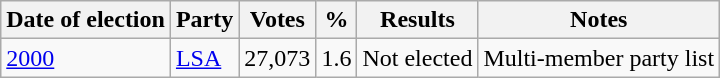<table class = "wikitable">
<tr>
<th>Date of election</th>
<th>Party</th>
<th>Votes</th>
<th>%</th>
<th>Results</th>
<th>Notes</th>
</tr>
<tr>
<td><a href='#'>2000</a></td>
<td><a href='#'>LSA</a></td>
<td>27,073</td>
<td>1.6</td>
<td>Not elected</td>
<td>Multi-member party list</td>
</tr>
</table>
